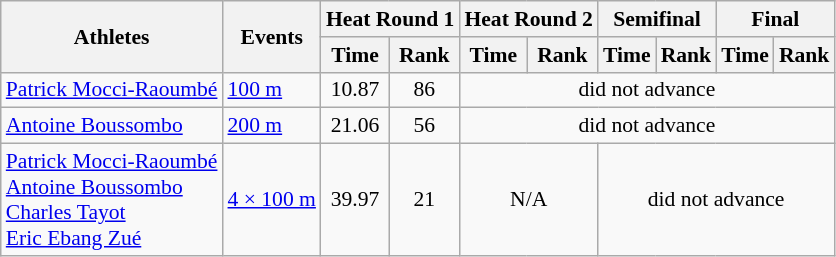<table class=wikitable style=font-size:90%>
<tr>
<th rowspan=2>Athletes</th>
<th rowspan=2>Events</th>
<th colspan=2>Heat Round 1</th>
<th colspan=2>Heat Round 2</th>
<th colspan=2>Semifinal</th>
<th colspan=2>Final</th>
</tr>
<tr>
<th>Time</th>
<th>Rank</th>
<th>Time</th>
<th>Rank</th>
<th>Time</th>
<th>Rank</th>
<th>Time</th>
<th>Rank</th>
</tr>
<tr>
<td><a href='#'>Patrick Mocci-Raoumbé</a></td>
<td><a href='#'>100 m</a></td>
<td align=center>10.87</td>
<td align=center>86</td>
<td align=center colspan=6>did not advance</td>
</tr>
<tr>
<td><a href='#'>Antoine Boussombo</a></td>
<td><a href='#'>200 m</a></td>
<td align=center>21.06</td>
<td align=center>56</td>
<td align=center colspan=6>did not advance</td>
</tr>
<tr>
<td><a href='#'>Patrick Mocci-Raoumbé</a><br><a href='#'>Antoine Boussombo</a><br><a href='#'>Charles Tayot</a><br><a href='#'>Eric Ebang Zué</a></td>
<td><a href='#'>4 × 100 m</a></td>
<td align=center>39.97</td>
<td align=center>21</td>
<td align=center colspan=2>N/A</td>
<td align=center colspan=4>did not advance</td>
</tr>
</table>
